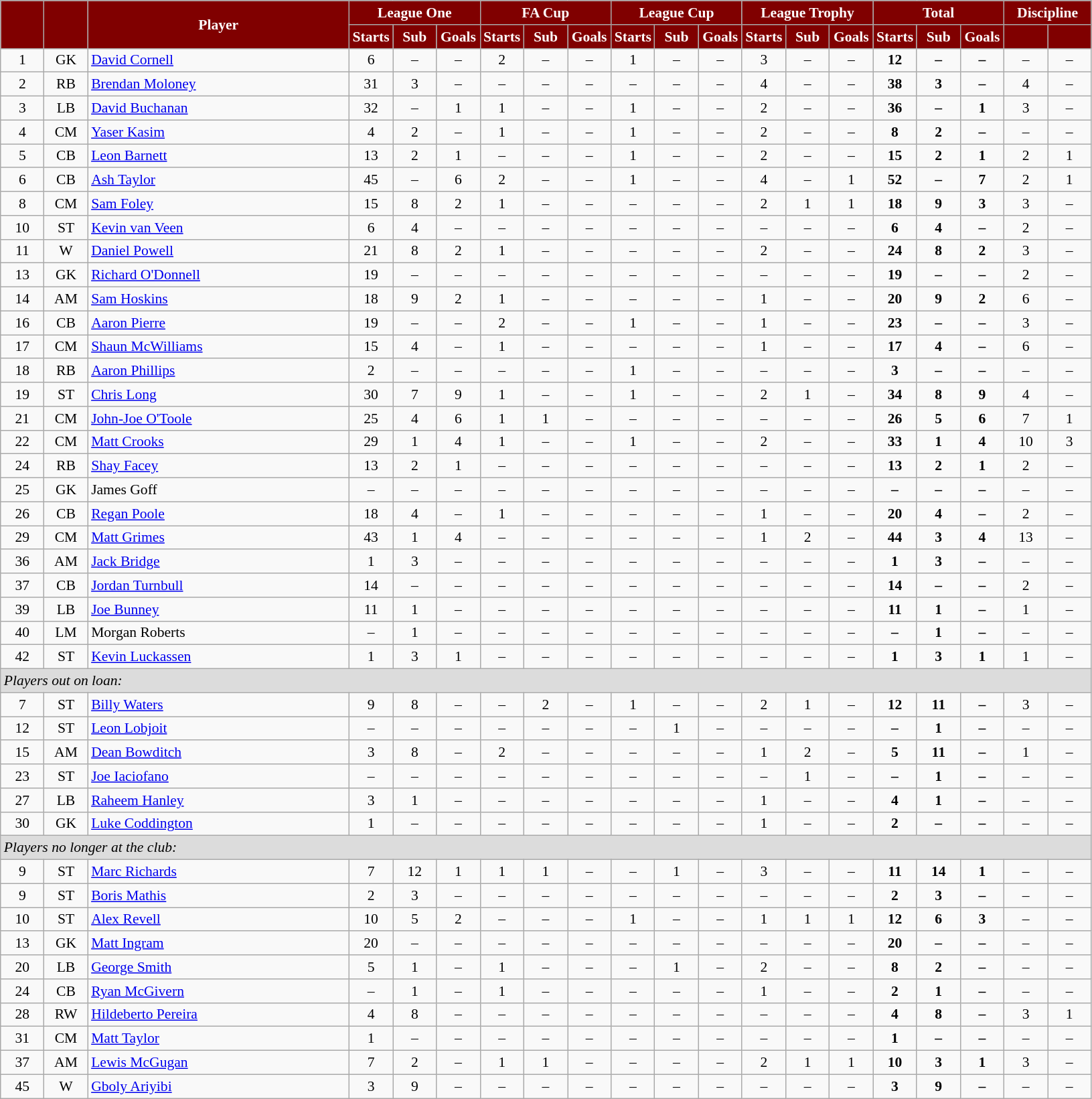<table class="wikitable"  style="text-align:center; font-size:90%; width:86%;">
<tr>
<th rowspan="2" style="background:maroon; color:white;  width: 4%"></th>
<th rowspan="2" style="background:maroon; color:white;  width: 4%"></th>
<th rowspan="2" style="background:maroon; color:white; ">Player</th>
<th colspan="3" style="background:maroon; color:white; ">League One</th>
<th colspan="3" style="background:maroon; color:white; ">FA Cup</th>
<th colspan="3" style="background:maroon; color:white; ">League Cup</th>
<th colspan="3" style="background:maroon; color:white; ">League Trophy</th>
<th colspan="3" style="background:maroon; color:white; ">Total</th>
<th colspan="2" style="background:maroon; color:white; ">Discipline</th>
</tr>
<tr>
<th style="background:maroon; color:white;  width: 4%;">Starts</th>
<th style="background:maroon; color:white;  width: 4%;">Sub</th>
<th style="background:maroon; color:white;  width: 4%;">Goals</th>
<th style="background:maroon; color:white;  width: 4%;">Starts</th>
<th style="background:maroon; color:white;  width: 4%;">Sub</th>
<th style="background:maroon; color:white;  width: 4%;">Goals</th>
<th style="background:maroon; color:white;  width: 4%;">Starts</th>
<th style="background:maroon; color:white;  width: 4%;">Sub</th>
<th style="background:maroon; color:white;  width: 4%;">Goals</th>
<th style="background:maroon; color:white;  width: 4%;">Starts</th>
<th style="background:maroon; color:white;  width: 4%;">Sub</th>
<th style="background:maroon; color:white;  width: 4%;">Goals</th>
<th style="background:maroon; color:white;  width: 4%;">Starts</th>
<th style="background:maroon; color:white;  width: 4%;">Sub</th>
<th style="background:maroon; color:white;  width: 4%;">Goals</th>
<th style="background:maroon; color:white;  width: 4%;"></th>
<th style="background:maroon; color:white;  width: 4%;"></th>
</tr>
<tr>
<td>1</td>
<td>GK</td>
<td style="text-align:left;"><a href='#'>David Cornell</a></td>
<td>6</td>
<td>–</td>
<td>–</td>
<td>2</td>
<td>–</td>
<td>–</td>
<td>1</td>
<td>–</td>
<td>–</td>
<td>3</td>
<td>–</td>
<td>–</td>
<td><strong>12</strong></td>
<td><strong>–</strong></td>
<td><strong>–</strong></td>
<td>–</td>
<td>–</td>
</tr>
<tr>
<td>2</td>
<td>RB</td>
<td style="text-align:left;"><a href='#'>Brendan Moloney</a></td>
<td>31</td>
<td>3</td>
<td>–</td>
<td>–</td>
<td>–</td>
<td>–</td>
<td>–</td>
<td>–</td>
<td>–</td>
<td>4</td>
<td>–</td>
<td>–</td>
<td><strong>38</strong></td>
<td><strong>3</strong></td>
<td><strong>–</strong></td>
<td>4</td>
<td>–</td>
</tr>
<tr>
<td>3</td>
<td>LB</td>
<td style="text-align:left;"><a href='#'>David Buchanan</a></td>
<td>32</td>
<td>–</td>
<td>1</td>
<td>1</td>
<td>–</td>
<td>–</td>
<td>1</td>
<td>–</td>
<td>–</td>
<td>2</td>
<td>–</td>
<td>–</td>
<td><strong>36</strong></td>
<td><strong>–</strong></td>
<td><strong>1</strong></td>
<td>3</td>
<td>–</td>
</tr>
<tr>
<td>4</td>
<td>CM</td>
<td style="text-align:left;"><a href='#'>Yaser Kasim</a></td>
<td>4</td>
<td>2</td>
<td>–</td>
<td>1</td>
<td>–</td>
<td>–</td>
<td>1</td>
<td>–</td>
<td>–</td>
<td>2</td>
<td>–</td>
<td>–</td>
<td><strong>8</strong></td>
<td><strong>2</strong></td>
<td><strong>–</strong></td>
<td>–</td>
<td>–</td>
</tr>
<tr>
<td>5</td>
<td>CB</td>
<td style="text-align:left;"><a href='#'>Leon Barnett</a></td>
<td>13</td>
<td>2</td>
<td>1</td>
<td>–</td>
<td>–</td>
<td>–</td>
<td>1</td>
<td>–</td>
<td>–</td>
<td>2</td>
<td>–</td>
<td>–</td>
<td><strong>15</strong></td>
<td><strong>2</strong></td>
<td><strong>1</strong></td>
<td>2</td>
<td>1</td>
</tr>
<tr>
<td>6</td>
<td>CB</td>
<td style="text-align:left;"><a href='#'>Ash Taylor</a></td>
<td>45</td>
<td>–</td>
<td>6</td>
<td>2</td>
<td>–</td>
<td>–</td>
<td>1</td>
<td>–</td>
<td>–</td>
<td>4</td>
<td>–</td>
<td>1</td>
<td><strong>52</strong></td>
<td><strong>–</strong></td>
<td><strong>7</strong></td>
<td>2</td>
<td>1</td>
</tr>
<tr>
<td>8</td>
<td>CM</td>
<td style="text-align:left;"><a href='#'>Sam Foley</a></td>
<td>15</td>
<td>8</td>
<td>2</td>
<td>1</td>
<td>–</td>
<td>–</td>
<td>–</td>
<td>–</td>
<td>–</td>
<td>2</td>
<td>1</td>
<td>1</td>
<td><strong>18</strong></td>
<td><strong>9</strong></td>
<td><strong>3</strong></td>
<td>3</td>
<td>–</td>
</tr>
<tr>
<td>10</td>
<td>ST</td>
<td style="text-align:left;"><a href='#'>Kevin van Veen</a></td>
<td>6</td>
<td>4</td>
<td>–</td>
<td>–</td>
<td>–</td>
<td>–</td>
<td>–</td>
<td>–</td>
<td>–</td>
<td>–</td>
<td>–</td>
<td>–</td>
<td><strong>6</strong></td>
<td><strong>4</strong></td>
<td><strong>–</strong></td>
<td>2</td>
<td>–</td>
</tr>
<tr>
<td>11</td>
<td>W</td>
<td style="text-align:left;"><a href='#'>Daniel Powell</a></td>
<td>21</td>
<td>8</td>
<td>2</td>
<td>1</td>
<td>–</td>
<td>–</td>
<td>–</td>
<td>–</td>
<td>–</td>
<td>2</td>
<td>–</td>
<td>–</td>
<td><strong>24</strong></td>
<td><strong>8</strong></td>
<td><strong>2</strong></td>
<td>3</td>
<td>–</td>
</tr>
<tr>
<td>13</td>
<td>GK</td>
<td style="text-align:left;"><a href='#'>Richard O'Donnell</a></td>
<td>19</td>
<td>–</td>
<td>–</td>
<td>–</td>
<td>–</td>
<td>–</td>
<td>–</td>
<td>–</td>
<td>–</td>
<td>–</td>
<td>–</td>
<td>–</td>
<td><strong>19</strong></td>
<td><strong>–</strong></td>
<td><strong>–</strong></td>
<td>2</td>
<td>–</td>
</tr>
<tr>
<td>14</td>
<td>AM</td>
<td style="text-align:left;"><a href='#'>Sam Hoskins</a></td>
<td>18</td>
<td>9</td>
<td>2</td>
<td>1</td>
<td>–</td>
<td>–</td>
<td>–</td>
<td>–</td>
<td>–</td>
<td>1</td>
<td>–</td>
<td>–</td>
<td><strong>20</strong></td>
<td><strong>9</strong></td>
<td><strong>2</strong></td>
<td>6</td>
<td>–</td>
</tr>
<tr>
<td>16</td>
<td>CB</td>
<td style="text-align:left;"><a href='#'>Aaron Pierre</a></td>
<td>19</td>
<td>–</td>
<td>–</td>
<td>2</td>
<td>–</td>
<td>–</td>
<td>1</td>
<td>–</td>
<td>–</td>
<td>1</td>
<td>–</td>
<td>–</td>
<td><strong>23</strong></td>
<td><strong>–</strong></td>
<td><strong>–</strong></td>
<td>3</td>
<td>–</td>
</tr>
<tr>
<td>17</td>
<td>CM</td>
<td style="text-align:left;"><a href='#'>Shaun McWilliams</a></td>
<td>15</td>
<td>4</td>
<td>–</td>
<td>1</td>
<td>–</td>
<td>–</td>
<td>–</td>
<td>–</td>
<td>–</td>
<td>1</td>
<td>–</td>
<td>–</td>
<td><strong>17</strong></td>
<td><strong>4</strong></td>
<td><strong>–</strong></td>
<td>6</td>
<td>–</td>
</tr>
<tr>
<td>18</td>
<td>RB</td>
<td style="text-align:left;"><a href='#'>Aaron Phillips</a></td>
<td>2</td>
<td>–</td>
<td>–</td>
<td>–</td>
<td>–</td>
<td>–</td>
<td>1</td>
<td>–</td>
<td>–</td>
<td>–</td>
<td>–</td>
<td>–</td>
<td><strong>3</strong></td>
<td><strong>–</strong></td>
<td><strong>–</strong></td>
<td>–</td>
<td>–</td>
</tr>
<tr>
<td>19</td>
<td>ST</td>
<td style="text-align:left;"><a href='#'>Chris Long</a></td>
<td>30</td>
<td>7</td>
<td>9</td>
<td>1</td>
<td>–</td>
<td>–</td>
<td>1</td>
<td>–</td>
<td>–</td>
<td>2</td>
<td>1</td>
<td>–</td>
<td><strong>34</strong></td>
<td><strong>8</strong></td>
<td><strong>9</strong></td>
<td>4</td>
<td>–</td>
</tr>
<tr>
<td>21</td>
<td>CM</td>
<td style="text-align:left;"><a href='#'>John-Joe O'Toole</a></td>
<td>25</td>
<td>4</td>
<td>6</td>
<td>1</td>
<td>1</td>
<td>–</td>
<td>–</td>
<td>–</td>
<td>–</td>
<td>–</td>
<td>–</td>
<td>–</td>
<td><strong>26</strong></td>
<td><strong>5</strong></td>
<td><strong>6</strong></td>
<td>7</td>
<td>1</td>
</tr>
<tr>
<td>22</td>
<td>CM</td>
<td style="text-align:left;"><a href='#'>Matt Crooks</a></td>
<td>29</td>
<td>1</td>
<td>4</td>
<td>1</td>
<td>–</td>
<td>–</td>
<td>1</td>
<td>–</td>
<td>–</td>
<td>2</td>
<td>–</td>
<td>–</td>
<td><strong>33</strong></td>
<td><strong>1</strong></td>
<td><strong>4</strong></td>
<td>10</td>
<td>3</td>
</tr>
<tr>
<td>24</td>
<td>RB</td>
<td style="text-align:left;"><a href='#'>Shay Facey</a></td>
<td>13</td>
<td>2</td>
<td>1</td>
<td>–</td>
<td>–</td>
<td>–</td>
<td>–</td>
<td>–</td>
<td>–</td>
<td>–</td>
<td>–</td>
<td>–</td>
<td><strong>13</strong></td>
<td><strong>2</strong></td>
<td><strong>1</strong></td>
<td>2</td>
<td>–</td>
</tr>
<tr>
<td>25</td>
<td>GK</td>
<td style="text-align:left;">James Goff</td>
<td>–</td>
<td>–</td>
<td>–</td>
<td>–</td>
<td>–</td>
<td>–</td>
<td>–</td>
<td>–</td>
<td>–</td>
<td>–</td>
<td>–</td>
<td>–</td>
<td><strong>–</strong></td>
<td><strong>–</strong></td>
<td><strong>–</strong></td>
<td>–</td>
<td>–</td>
</tr>
<tr>
<td>26</td>
<td>CB</td>
<td style="text-align:left;"><a href='#'>Regan Poole</a></td>
<td>18</td>
<td>4</td>
<td>–</td>
<td>1</td>
<td>–</td>
<td>–</td>
<td>–</td>
<td>–</td>
<td>–</td>
<td>1</td>
<td>–</td>
<td>–</td>
<td><strong>20</strong></td>
<td><strong>4</strong></td>
<td><strong>–</strong></td>
<td>2</td>
<td>–</td>
</tr>
<tr>
<td>29</td>
<td>CM</td>
<td style="text-align:left;"><a href='#'>Matt Grimes</a></td>
<td>43</td>
<td>1</td>
<td>4</td>
<td>–</td>
<td>–</td>
<td>–</td>
<td>–</td>
<td>–</td>
<td>–</td>
<td>1</td>
<td>2</td>
<td>–</td>
<td><strong>44</strong></td>
<td><strong>3</strong></td>
<td><strong>4</strong></td>
<td>13</td>
<td>–</td>
</tr>
<tr>
<td>36</td>
<td>AM</td>
<td style="text-align:left;"><a href='#'>Jack Bridge</a></td>
<td>1</td>
<td>3</td>
<td>–</td>
<td>–</td>
<td>–</td>
<td>–</td>
<td>–</td>
<td>–</td>
<td>–</td>
<td>–</td>
<td>–</td>
<td>–</td>
<td><strong>1</strong></td>
<td><strong>3</strong></td>
<td><strong>–</strong></td>
<td>–</td>
<td>–</td>
</tr>
<tr>
<td>37</td>
<td>CB</td>
<td style="text-align:left;"><a href='#'>Jordan Turnbull</a></td>
<td>14</td>
<td>–</td>
<td>–</td>
<td>–</td>
<td>–</td>
<td>–</td>
<td>–</td>
<td>–</td>
<td>–</td>
<td>–</td>
<td>–</td>
<td>–</td>
<td><strong>14</strong></td>
<td><strong>–</strong></td>
<td><strong>–</strong></td>
<td>2</td>
<td>–</td>
</tr>
<tr>
<td>39</td>
<td>LB</td>
<td style="text-align:left;"><a href='#'>Joe Bunney</a></td>
<td>11</td>
<td>1</td>
<td>–</td>
<td>–</td>
<td>–</td>
<td>–</td>
<td>–</td>
<td>–</td>
<td>–</td>
<td>–</td>
<td>–</td>
<td>–</td>
<td><strong>11</strong></td>
<td><strong>1</strong></td>
<td><strong>–</strong></td>
<td>1</td>
<td>–</td>
</tr>
<tr>
<td>40</td>
<td>LM</td>
<td style="text-align:left;">Morgan Roberts</td>
<td>–</td>
<td>1</td>
<td>–</td>
<td>–</td>
<td>–</td>
<td>–</td>
<td>–</td>
<td>–</td>
<td>–</td>
<td>–</td>
<td>–</td>
<td>–</td>
<td><strong>–</strong></td>
<td><strong>1</strong></td>
<td><strong>–</strong></td>
<td>–</td>
<td>–</td>
</tr>
<tr>
<td>42</td>
<td>ST</td>
<td style="text-align:left;"><a href='#'>Kevin Luckassen</a></td>
<td>1</td>
<td>3</td>
<td>1</td>
<td>–</td>
<td>–</td>
<td>–</td>
<td>–</td>
<td>–</td>
<td>–</td>
<td>–</td>
<td>–</td>
<td>–</td>
<td><strong>1</strong></td>
<td><strong>3</strong></td>
<td><strong>1</strong></td>
<td>1</td>
<td>–</td>
</tr>
<tr>
<td colspan="20" style="background:#dcdcdc; text-align:left;"><em>Players out on loan:</em></td>
</tr>
<tr>
<td>7</td>
<td>ST</td>
<td style="text-align:left;"><a href='#'>Billy Waters</a></td>
<td>9</td>
<td>8</td>
<td>–</td>
<td>–</td>
<td>2</td>
<td>–</td>
<td>1</td>
<td>–</td>
<td>–</td>
<td>2</td>
<td>1</td>
<td>–</td>
<td><strong>12</strong></td>
<td><strong>11</strong></td>
<td><strong>–</strong></td>
<td>3</td>
<td>–</td>
</tr>
<tr>
<td>12</td>
<td>ST</td>
<td style="text-align:left;"><a href='#'>Leon Lobjoit</a></td>
<td>–</td>
<td>–</td>
<td>–</td>
<td>–</td>
<td>–</td>
<td>–</td>
<td>–</td>
<td>1</td>
<td>–</td>
<td>–</td>
<td>–</td>
<td>–</td>
<td><strong>–</strong></td>
<td><strong>1</strong></td>
<td><strong>–</strong></td>
<td>–</td>
<td>–</td>
</tr>
<tr>
<td>15</td>
<td>AM</td>
<td style="text-align:left;"><a href='#'>Dean Bowditch</a></td>
<td>3</td>
<td>8</td>
<td>–</td>
<td>2</td>
<td>–</td>
<td>–</td>
<td>–</td>
<td>–</td>
<td>–</td>
<td>1</td>
<td>2</td>
<td>–</td>
<td><strong>5</strong></td>
<td><strong>11</strong></td>
<td><strong>–</strong></td>
<td>1</td>
<td>–</td>
</tr>
<tr>
<td>23</td>
<td>ST</td>
<td style="text-align:left;"><a href='#'>Joe Iaciofano</a></td>
<td>–</td>
<td>–</td>
<td>–</td>
<td>–</td>
<td>–</td>
<td>–</td>
<td>–</td>
<td>–</td>
<td>–</td>
<td>–</td>
<td>1</td>
<td>–</td>
<td><strong>–</strong></td>
<td><strong>1</strong></td>
<td><strong>–</strong></td>
<td>–</td>
<td>–</td>
</tr>
<tr>
<td>27</td>
<td>LB</td>
<td style="text-align:left;"><a href='#'>Raheem Hanley</a></td>
<td>3</td>
<td>1</td>
<td>–</td>
<td>–</td>
<td>–</td>
<td>–</td>
<td>–</td>
<td>–</td>
<td>–</td>
<td>1</td>
<td>–</td>
<td>–</td>
<td><strong>4</strong></td>
<td><strong>1</strong></td>
<td><strong>–</strong></td>
<td>–</td>
<td>–</td>
</tr>
<tr>
<td>30</td>
<td>GK</td>
<td style="text-align:left;"><a href='#'>Luke Coddington</a></td>
<td>1</td>
<td>–</td>
<td>–</td>
<td>–</td>
<td>–</td>
<td>–</td>
<td>–</td>
<td>–</td>
<td>–</td>
<td>1</td>
<td>–</td>
<td>–</td>
<td><strong>2</strong></td>
<td><strong>–</strong></td>
<td><strong>–</strong></td>
<td>–</td>
<td>–</td>
</tr>
<tr>
<td colspan="20" style="background:#dcdcdc; text-align:left;"><em>Players no longer at the club:</em></td>
</tr>
<tr>
<td>9</td>
<td>ST</td>
<td style="text-align:left;"><a href='#'>Marc Richards</a></td>
<td>7</td>
<td>12</td>
<td>1</td>
<td>1</td>
<td>1</td>
<td>–</td>
<td>–</td>
<td>1</td>
<td>–</td>
<td>3</td>
<td>–</td>
<td>–</td>
<td><strong>11</strong></td>
<td><strong>14</strong></td>
<td><strong>1</strong></td>
<td>–</td>
<td>–</td>
</tr>
<tr>
<td>9</td>
<td>ST</td>
<td style="text-align:left;"><a href='#'>Boris Mathis</a></td>
<td>2</td>
<td>3</td>
<td>–</td>
<td>–</td>
<td>–</td>
<td>–</td>
<td>–</td>
<td>–</td>
<td>–</td>
<td>–</td>
<td>–</td>
<td>–</td>
<td><strong>2</strong></td>
<td><strong>3</strong></td>
<td><strong>–</strong></td>
<td>–</td>
<td>–</td>
</tr>
<tr>
<td>10</td>
<td>ST</td>
<td style="text-align:left;"><a href='#'>Alex Revell</a></td>
<td>10</td>
<td>5</td>
<td>2</td>
<td>–</td>
<td>–</td>
<td>–</td>
<td>1</td>
<td>–</td>
<td>–</td>
<td>1</td>
<td>1</td>
<td>1</td>
<td><strong>12</strong></td>
<td><strong>6</strong></td>
<td><strong>3</strong></td>
<td>–</td>
<td>–</td>
</tr>
<tr>
<td>13</td>
<td>GK</td>
<td style="text-align:left;"><a href='#'>Matt Ingram</a></td>
<td>20</td>
<td>–</td>
<td>–</td>
<td>–</td>
<td>–</td>
<td>–</td>
<td>–</td>
<td>–</td>
<td>–</td>
<td>–</td>
<td>–</td>
<td>–</td>
<td><strong>20</strong></td>
<td><strong>–</strong></td>
<td><strong>–</strong></td>
<td>–</td>
<td>–</td>
</tr>
<tr>
<td>20</td>
<td>LB</td>
<td style="text-align:left;"><a href='#'>George Smith</a></td>
<td>5</td>
<td>1</td>
<td>–</td>
<td>1</td>
<td>–</td>
<td>–</td>
<td>–</td>
<td>1</td>
<td>–</td>
<td>2</td>
<td>–</td>
<td>–</td>
<td><strong>8</strong></td>
<td><strong>2</strong></td>
<td><strong>–</strong></td>
<td>–</td>
<td>–</td>
</tr>
<tr>
<td>24</td>
<td>CB</td>
<td style="text-align:left;"><a href='#'>Ryan McGivern</a></td>
<td>–</td>
<td>1</td>
<td>–</td>
<td>1</td>
<td>–</td>
<td>–</td>
<td>–</td>
<td>–</td>
<td>–</td>
<td>1</td>
<td>–</td>
<td>–</td>
<td><strong>2</strong></td>
<td><strong>1</strong></td>
<td><strong>–</strong></td>
<td>–</td>
<td>–</td>
</tr>
<tr>
<td>28</td>
<td>RW</td>
<td style="text-align:left;"><a href='#'>Hildeberto Pereira</a></td>
<td>4</td>
<td>8</td>
<td>–</td>
<td>–</td>
<td>–</td>
<td>–</td>
<td>–</td>
<td>–</td>
<td>–</td>
<td>–</td>
<td>–</td>
<td>–</td>
<td><strong>4</strong></td>
<td><strong>8</strong></td>
<td><strong>–</strong></td>
<td>3</td>
<td>1</td>
</tr>
<tr>
<td>31</td>
<td>CM</td>
<td style="text-align:left;"><a href='#'>Matt Taylor</a></td>
<td>1</td>
<td>–</td>
<td>–</td>
<td>–</td>
<td>–</td>
<td>–</td>
<td>–</td>
<td>–</td>
<td>–</td>
<td>–</td>
<td>–</td>
<td>–</td>
<td><strong>1</strong></td>
<td><strong>–</strong></td>
<td><strong>–</strong></td>
<td>–</td>
<td>–</td>
</tr>
<tr>
<td>37</td>
<td>AM</td>
<td style="text-align:left;"><a href='#'>Lewis McGugan</a></td>
<td>7</td>
<td>2</td>
<td>–</td>
<td>1</td>
<td>1</td>
<td>–</td>
<td>–</td>
<td>–</td>
<td>–</td>
<td>2</td>
<td>1</td>
<td>1</td>
<td><strong>10</strong></td>
<td><strong>3</strong></td>
<td><strong>1</strong></td>
<td>3</td>
<td>–</td>
</tr>
<tr>
<td>45</td>
<td>W</td>
<td style="text-align:left;"><a href='#'>Gboly Ariyibi</a></td>
<td>3</td>
<td>9</td>
<td>–</td>
<td>–</td>
<td>–</td>
<td>–</td>
<td>–</td>
<td>–</td>
<td>–</td>
<td>–</td>
<td>–</td>
<td>–</td>
<td><strong>3</strong></td>
<td><strong>9</strong></td>
<td><strong>–</strong></td>
<td>–</td>
<td>–</td>
</tr>
</table>
